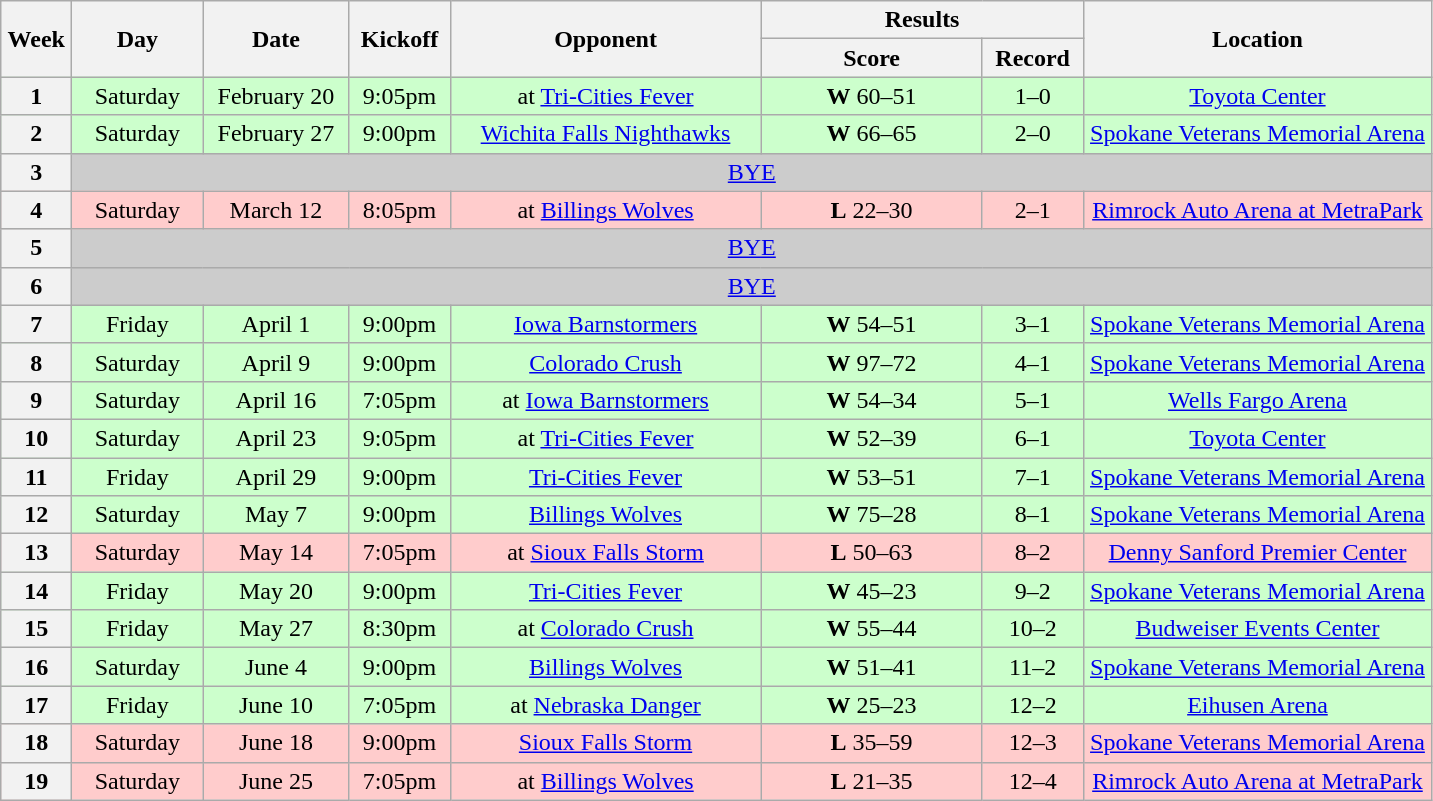<table class="wikitable">
<tr>
<th rowspan="2" width="40">Week</th>
<th rowspan="2" width="80">Day</th>
<th rowspan="2" width="90">Date</th>
<th rowspan="2" width="60">Kickoff</th>
<th rowspan="2" width="200">Opponent</th>
<th colspan="2" width="200">Results</th>
<th rowspan="2" width="225">Location</th>
</tr>
<tr>
<th width="140">Score</th>
<th width="60">Record</th>
</tr>
<tr align="center" bgcolor="#CCFFCC">
<th>1</th>
<td>Saturday</td>
<td>February 20</td>
<td>9:05pm</td>
<td>at <a href='#'>Tri-Cities Fever</a></td>
<td><strong>W</strong> 60–51</td>
<td>1–0</td>
<td><a href='#'>Toyota Center</a></td>
</tr>
<tr align="center" bgcolor="#CCFFCC">
<th>2</th>
<td>Saturday</td>
<td>February 27</td>
<td>9:00pm</td>
<td><a href='#'>Wichita Falls Nighthawks</a></td>
<td><strong>W</strong> 66–65</td>
<td>2–0</td>
<td><a href='#'>Spokane Veterans Memorial Arena</a></td>
</tr>
<tr align="center" bgcolor="#CCCCCC">
<th>3</th>
<td colSpan=7><a href='#'>BYE</a></td>
</tr>
<tr align="center" bgcolor="#FFCCCC">
<th>4</th>
<td>Saturday</td>
<td>March 12</td>
<td>8:05pm</td>
<td>at <a href='#'>Billings Wolves</a></td>
<td><strong>L</strong> 22–30</td>
<td>2–1</td>
<td><a href='#'>Rimrock Auto Arena at MetraPark</a></td>
</tr>
<tr align="center" bgcolor="#CCCCCC">
<th>5</th>
<td colSpan=7><a href='#'>BYE</a></td>
</tr>
<tr align="center" bgcolor="#CCCCCC">
<th>6</th>
<td colSpan=7><a href='#'>BYE</a></td>
</tr>
<tr align="center" bgcolor="#CCFFCC">
<th>7</th>
<td>Friday</td>
<td>April 1</td>
<td>9:00pm</td>
<td><a href='#'>Iowa Barnstormers</a></td>
<td><strong>W</strong> 54–51</td>
<td>3–1</td>
<td><a href='#'>Spokane Veterans Memorial Arena</a></td>
</tr>
<tr align="center" bgcolor="#CCFFCC">
<th>8</th>
<td>Saturday</td>
<td>April 9</td>
<td>9:00pm</td>
<td><a href='#'>Colorado Crush</a></td>
<td><strong>W</strong> 97–72</td>
<td>4–1</td>
<td><a href='#'>Spokane Veterans Memorial Arena</a></td>
</tr>
<tr align="center" bgcolor="#CCFFCC">
<th>9</th>
<td>Saturday</td>
<td>April 16</td>
<td>7:05pm</td>
<td>at <a href='#'>Iowa Barnstormers</a></td>
<td><strong>W</strong> 54–34</td>
<td>5–1</td>
<td><a href='#'>Wells Fargo Arena</a></td>
</tr>
<tr align="center" bgcolor="#CCFFCC">
<th>10</th>
<td>Saturday</td>
<td>April 23</td>
<td>9:05pm</td>
<td>at <a href='#'>Tri-Cities Fever</a></td>
<td><strong>W</strong> 52–39</td>
<td>6–1</td>
<td><a href='#'>Toyota Center</a></td>
</tr>
<tr align="center" bgcolor="#CCFFCC">
<th>11</th>
<td>Friday</td>
<td>April 29</td>
<td>9:00pm</td>
<td><a href='#'>Tri-Cities Fever</a></td>
<td><strong>W</strong> 53–51</td>
<td>7–1</td>
<td><a href='#'>Spokane Veterans Memorial Arena</a></td>
</tr>
<tr align="center" bgcolor="#CCFFCC">
<th>12</th>
<td>Saturday</td>
<td>May 7</td>
<td>9:00pm</td>
<td><a href='#'>Billings Wolves</a></td>
<td><strong>W</strong> 75–28</td>
<td>8–1</td>
<td><a href='#'>Spokane Veterans Memorial Arena</a></td>
</tr>
<tr align="center" bgcolor="#FFCCCC">
<th>13</th>
<td>Saturday</td>
<td>May 14</td>
<td>7:05pm</td>
<td>at <a href='#'>Sioux Falls Storm</a></td>
<td><strong>L</strong> 50–63</td>
<td>8–2</td>
<td><a href='#'>Denny Sanford Premier Center</a></td>
</tr>
<tr align="center" bgcolor="#CCFFCC">
<th>14</th>
<td>Friday</td>
<td>May 20</td>
<td>9:00pm</td>
<td><a href='#'>Tri-Cities Fever</a></td>
<td><strong>W</strong> 45–23</td>
<td>9–2</td>
<td><a href='#'>Spokane Veterans Memorial Arena</a></td>
</tr>
<tr align="center" bgcolor="#CCFFCC">
<th>15</th>
<td>Friday</td>
<td>May 27</td>
<td>8:30pm</td>
<td>at <a href='#'>Colorado Crush</a></td>
<td><strong>W</strong> 55–44</td>
<td>10–2</td>
<td><a href='#'>Budweiser Events Center</a></td>
</tr>
<tr align="center" bgcolor="#CCFFCC">
<th>16</th>
<td>Saturday</td>
<td>June 4</td>
<td>9:00pm</td>
<td><a href='#'>Billings Wolves</a></td>
<td><strong>W</strong> 51–41</td>
<td>11–2</td>
<td><a href='#'>Spokane Veterans Memorial Arena</a></td>
</tr>
<tr align="center" bgcolor="#CCFFCC">
<th>17</th>
<td>Friday</td>
<td>June 10</td>
<td>7:05pm</td>
<td>at <a href='#'>Nebraska Danger</a></td>
<td><strong>W</strong> 25–23</td>
<td>12–2</td>
<td><a href='#'>Eihusen Arena</a></td>
</tr>
<tr align="center" bgcolor="#FFCCCC">
<th>18</th>
<td>Saturday</td>
<td>June 18</td>
<td>9:00pm</td>
<td><a href='#'>Sioux Falls Storm</a></td>
<td><strong>L</strong> 35–59</td>
<td>12–3</td>
<td><a href='#'>Spokane Veterans Memorial Arena</a></td>
</tr>
<tr align="center" bgcolor="#FFCCCC">
<th>19</th>
<td>Saturday</td>
<td>June 25</td>
<td>7:05pm</td>
<td>at <a href='#'>Billings Wolves</a></td>
<td><strong>L</strong> 21–35</td>
<td>12–4</td>
<td><a href='#'>Rimrock Auto Arena at MetraPark</a></td>
</tr>
</table>
